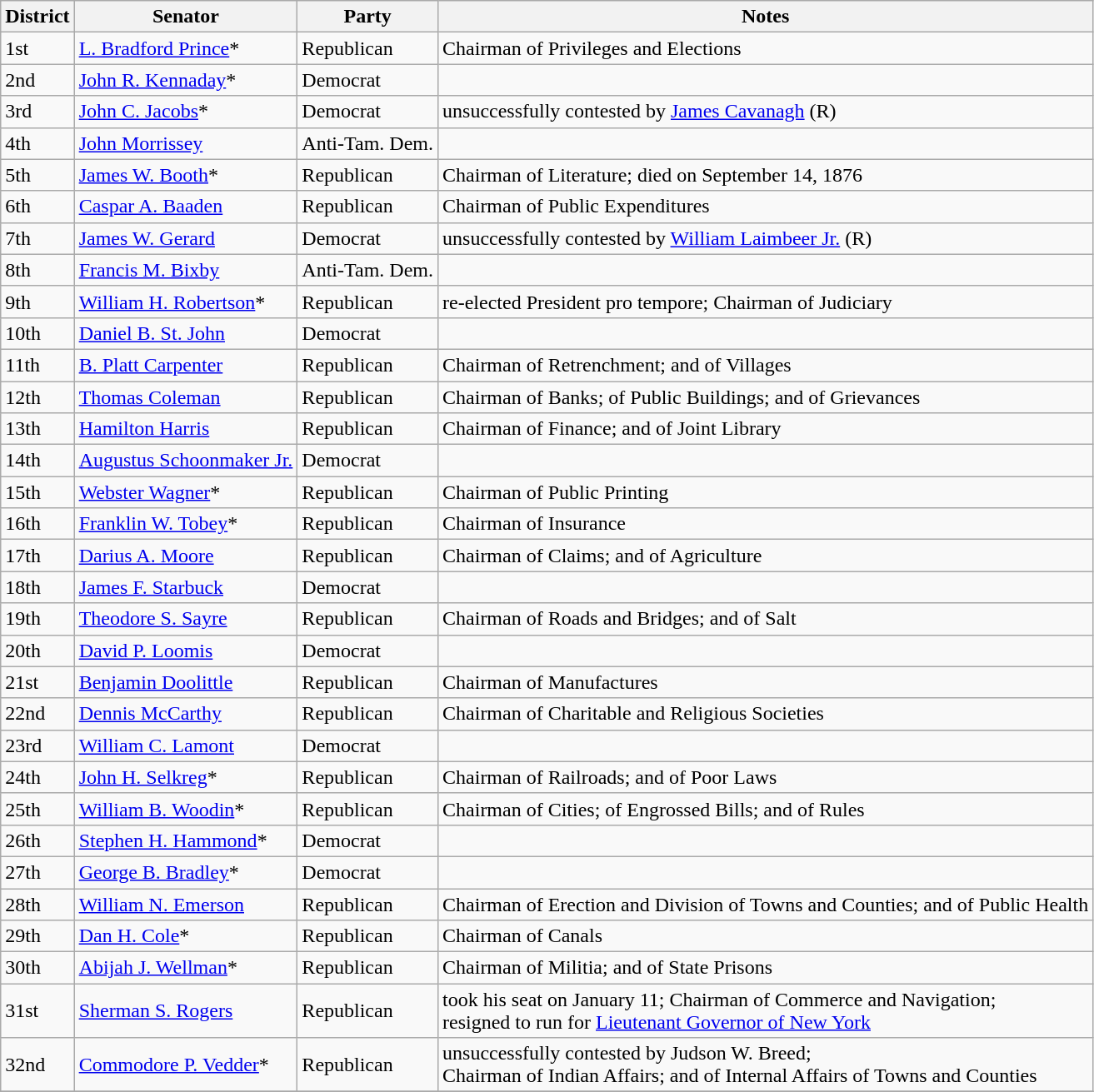<table class=wikitable>
<tr>
<th>District</th>
<th>Senator</th>
<th>Party</th>
<th>Notes</th>
</tr>
<tr>
<td>1st</td>
<td><a href='#'>L. Bradford Prince</a>*</td>
<td>Republican</td>
<td>Chairman of Privileges and Elections</td>
</tr>
<tr>
<td>2nd</td>
<td><a href='#'>John R. Kennaday</a>*</td>
<td>Democrat</td>
<td></td>
</tr>
<tr>
<td>3rd</td>
<td><a href='#'>John C. Jacobs</a>*</td>
<td>Democrat</td>
<td>unsuccessfully contested by <a href='#'>James Cavanagh</a> (R)</td>
</tr>
<tr>
<td>4th</td>
<td><a href='#'>John Morrissey</a></td>
<td>Anti-Tam. Dem.</td>
<td></td>
</tr>
<tr>
<td>5th</td>
<td><a href='#'>James W. Booth</a>*</td>
<td>Republican</td>
<td>Chairman of Literature; died on September 14, 1876</td>
</tr>
<tr>
<td>6th</td>
<td><a href='#'>Caspar A. Baaden</a></td>
<td>Republican</td>
<td>Chairman of Public Expenditures</td>
</tr>
<tr>
<td>7th</td>
<td><a href='#'>James W. Gerard</a></td>
<td>Democrat</td>
<td>unsuccessfully contested by <a href='#'>William Laimbeer Jr.</a> (R)</td>
</tr>
<tr>
<td>8th</td>
<td><a href='#'>Francis M. Bixby</a></td>
<td>Anti-Tam. Dem.</td>
<td></td>
</tr>
<tr>
<td>9th</td>
<td><a href='#'>William H. Robertson</a>*</td>
<td>Republican</td>
<td>re-elected President pro tempore; Chairman of Judiciary</td>
</tr>
<tr>
<td>10th</td>
<td><a href='#'>Daniel B. St. John</a></td>
<td>Democrat</td>
<td></td>
</tr>
<tr>
<td>11th</td>
<td><a href='#'>B. Platt Carpenter</a></td>
<td>Republican</td>
<td>Chairman of Retrenchment; and of Villages</td>
</tr>
<tr>
<td>12th</td>
<td><a href='#'>Thomas Coleman</a></td>
<td>Republican</td>
<td>Chairman of Banks; of Public Buildings; and of Grievances</td>
</tr>
<tr>
<td>13th</td>
<td><a href='#'>Hamilton Harris</a></td>
<td>Republican</td>
<td>Chairman of Finance; and of Joint Library</td>
</tr>
<tr>
<td>14th</td>
<td><a href='#'>Augustus Schoonmaker Jr.</a></td>
<td>Democrat</td>
<td></td>
</tr>
<tr>
<td>15th</td>
<td><a href='#'>Webster Wagner</a>*</td>
<td>Republican</td>
<td>Chairman of Public Printing</td>
</tr>
<tr>
<td>16th</td>
<td><a href='#'>Franklin W. Tobey</a>*</td>
<td>Republican</td>
<td>Chairman of Insurance</td>
</tr>
<tr>
<td>17th</td>
<td><a href='#'>Darius A. Moore</a></td>
<td>Republican</td>
<td>Chairman of Claims; and of Agriculture</td>
</tr>
<tr>
<td>18th</td>
<td><a href='#'>James F. Starbuck</a></td>
<td>Democrat</td>
<td></td>
</tr>
<tr>
<td>19th</td>
<td><a href='#'>Theodore S. Sayre</a></td>
<td>Republican</td>
<td>Chairman of Roads and Bridges; and of Salt</td>
</tr>
<tr>
<td>20th</td>
<td><a href='#'>David P. Loomis</a></td>
<td>Democrat</td>
<td></td>
</tr>
<tr>
<td>21st</td>
<td><a href='#'>Benjamin Doolittle</a></td>
<td>Republican</td>
<td>Chairman of Manufactures</td>
</tr>
<tr>
<td>22nd</td>
<td><a href='#'>Dennis McCarthy</a></td>
<td>Republican</td>
<td>Chairman of Charitable and Religious Societies</td>
</tr>
<tr>
<td>23rd</td>
<td><a href='#'>William C. Lamont</a></td>
<td>Democrat</td>
<td></td>
</tr>
<tr>
<td>24th</td>
<td><a href='#'>John H. Selkreg</a>*</td>
<td>Republican</td>
<td>Chairman of Railroads; and of Poor Laws</td>
</tr>
<tr>
<td>25th</td>
<td><a href='#'>William B. Woodin</a>*</td>
<td>Republican</td>
<td>Chairman of Cities; of Engrossed Bills; and of Rules</td>
</tr>
<tr>
<td>26th</td>
<td><a href='#'>Stephen H. Hammond</a>*</td>
<td>Democrat</td>
<td></td>
</tr>
<tr>
<td>27th</td>
<td><a href='#'>George B. Bradley</a>*</td>
<td>Democrat</td>
<td></td>
</tr>
<tr>
<td>28th</td>
<td><a href='#'>William N. Emerson</a></td>
<td>Republican</td>
<td>Chairman of Erection and Division of Towns and Counties; and of Public Health</td>
</tr>
<tr>
<td>29th</td>
<td><a href='#'>Dan H. Cole</a>*</td>
<td>Republican</td>
<td>Chairman of Canals</td>
</tr>
<tr>
<td>30th</td>
<td><a href='#'>Abijah J. Wellman</a>*</td>
<td>Republican</td>
<td>Chairman of Militia; and of State Prisons</td>
</tr>
<tr>
<td>31st</td>
<td><a href='#'>Sherman S. Rogers</a></td>
<td>Republican</td>
<td>took his seat on January 11; Chairman of Commerce and Navigation; <br>resigned to run for <a href='#'>Lieutenant Governor of New York</a></td>
</tr>
<tr>
<td>32nd</td>
<td><a href='#'>Commodore P. Vedder</a>*</td>
<td>Republican</td>
<td>unsuccessfully contested by Judson W. Breed; <br>Chairman of Indian Affairs; and of Internal Affairs of Towns and Counties</td>
</tr>
<tr>
</tr>
</table>
